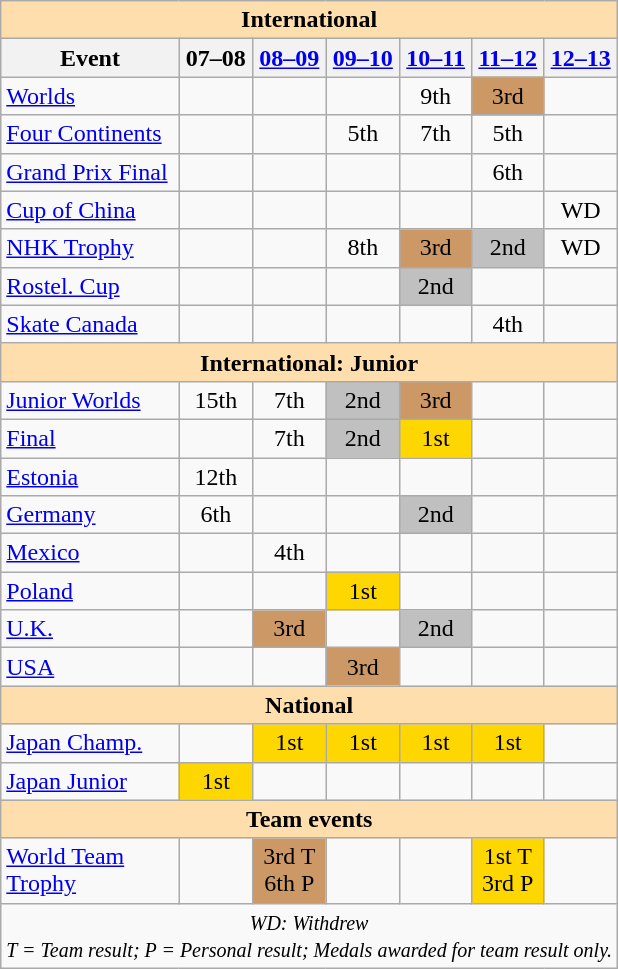<table class="wikitable" style="text-align:center">
<tr>
<th colspan="7" style="background-color: #ffdead; " align="center">International</th>
</tr>
<tr>
<th>Event</th>
<th>07–08</th>
<th><a href='#'>08–09</a></th>
<th><a href='#'>09–10</a></th>
<th><a href='#'>10–11</a></th>
<th><a href='#'>11–12</a></th>
<th><a href='#'>12–13</a></th>
</tr>
<tr>
<td align=left><a href='#'>Worlds</a></td>
<td></td>
<td></td>
<td></td>
<td>9th</td>
<td bgcolor=cc9966>3rd</td>
<td></td>
</tr>
<tr>
<td align=left><a href='#'>Four Continents</a></td>
<td></td>
<td></td>
<td>5th</td>
<td>7th</td>
<td>5th</td>
<td></td>
</tr>
<tr>
<td align=left><a href='#'>Grand Prix Final</a></td>
<td></td>
<td></td>
<td></td>
<td></td>
<td>6th</td>
<td></td>
</tr>
<tr>
<td align=left> <a href='#'>Cup of China</a></td>
<td></td>
<td></td>
<td></td>
<td></td>
<td></td>
<td>WD</td>
</tr>
<tr>
<td align=left> <a href='#'>NHK Trophy</a></td>
<td></td>
<td></td>
<td>8th</td>
<td bgcolor=cc9966>3rd</td>
<td bgcolor=silver>2nd</td>
<td>WD</td>
</tr>
<tr>
<td align=left> <a href='#'>Rostel. Cup</a></td>
<td></td>
<td></td>
<td></td>
<td bgcolor=silver>2nd</td>
<td></td>
<td></td>
</tr>
<tr>
<td align=left> <a href='#'>Skate Canada</a></td>
<td></td>
<td></td>
<td></td>
<td></td>
<td>4th</td>
<td></td>
</tr>
<tr>
<th colspan="7" style="background-color: #ffdead; " align="center">International: Junior</th>
</tr>
<tr>
<td align=left><a href='#'>Junior Worlds</a></td>
<td>15th</td>
<td>7th</td>
<td bgcolor=silver>2nd</td>
<td bgcolor=cc9966>3rd</td>
<td></td>
<td></td>
</tr>
<tr>
<td align=left> <a href='#'>Final</a></td>
<td></td>
<td>7th</td>
<td bgcolor=silver>2nd</td>
<td bgcolor=gold>1st</td>
<td></td>
<td></td>
</tr>
<tr>
<td align=left> <a href='#'>Estonia</a></td>
<td>12th</td>
<td></td>
<td></td>
<td></td>
<td></td>
<td></td>
</tr>
<tr>
<td align=left> <a href='#'>Germany</a></td>
<td>6th</td>
<td></td>
<td></td>
<td bgcolor=silver>2nd</td>
<td></td>
<td></td>
</tr>
<tr>
<td align=left> <a href='#'>Mexico</a></td>
<td></td>
<td>4th</td>
<td></td>
<td></td>
<td></td>
<td></td>
</tr>
<tr>
<td align=left> <a href='#'>Poland</a></td>
<td></td>
<td></td>
<td bgcolor=gold>1st</td>
<td></td>
<td></td>
<td></td>
</tr>
<tr>
<td align=left> <a href='#'>U.K.</a></td>
<td></td>
<td bgcolor=cc9966>3rd</td>
<td></td>
<td bgcolor=silver>2nd</td>
<td></td>
<td></td>
</tr>
<tr>
<td align=left> <a href='#'>USA</a></td>
<td></td>
<td></td>
<td bgcolor=cc9966>3rd</td>
<td></td>
<td></td>
<td></td>
</tr>
<tr>
<th colspan="7" style="background-color: #ffdead; " align="center">National</th>
</tr>
<tr>
<td align=left><a href='#'>Japan Champ.</a></td>
<td></td>
<td bgcolor=gold>1st</td>
<td bgcolor=gold>1st</td>
<td bgcolor=gold>1st</td>
<td bgcolor=gold>1st</td>
<td></td>
</tr>
<tr>
<td align=left><a href='#'>Japan Junior</a></td>
<td bgcolor=gold>1st</td>
<td></td>
<td></td>
<td></td>
<td></td>
<td></td>
</tr>
<tr>
<th colspan="7" style="background-color: #ffdead; " align="center">Team events</th>
</tr>
<tr>
<td align=left><a href='#'>World Team<br>Trophy</a></td>
<td></td>
<td bgcolor=cc9966>3rd T <br> 6th P</td>
<td></td>
<td></td>
<td bgcolor=gold>1st T <br> 3rd P</td>
<td></td>
</tr>
<tr>
<td colspan="7" align="center"><small> <em>WD: Withdrew <br> T = Team result; P = Personal result; Medals awarded for team result only.</em> </small></td>
</tr>
</table>
